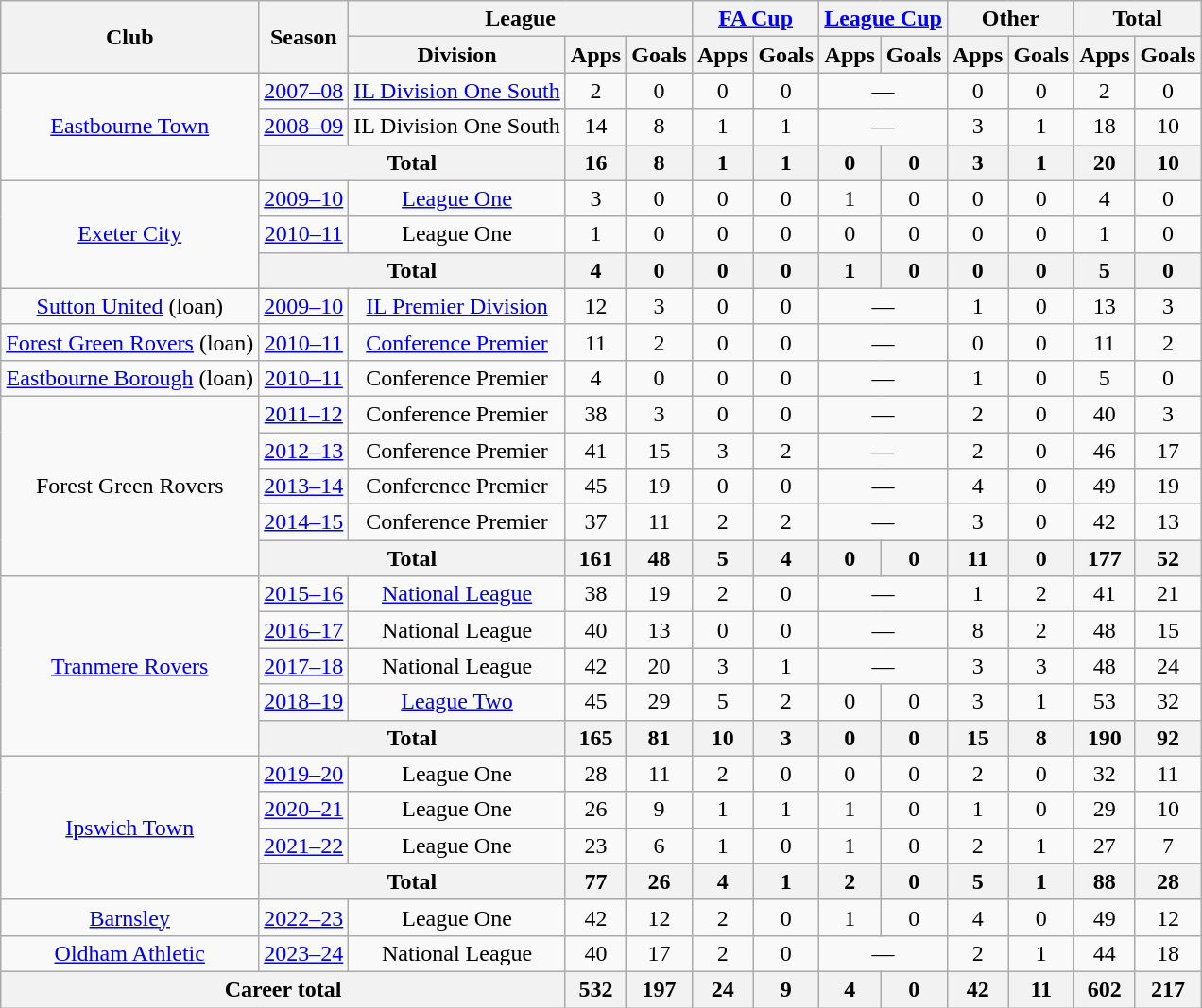<table class="wikitable" style="text-align: center;">
<tr>
<th rowspan="2">Club</th>
<th rowspan="2">Season</th>
<th colspan="3">League</th>
<th colspan="2"><a href='#'>FA Cup</a></th>
<th colspan="2"><a href='#'>League Cup</a></th>
<th colspan="2">Other</th>
<th colspan="2">Total</th>
</tr>
<tr>
<th>Division</th>
<th>Apps</th>
<th>Goals</th>
<th>Apps</th>
<th>Goals</th>
<th>Apps</th>
<th>Goals</th>
<th>Apps</th>
<th>Goals</th>
<th>Apps</th>
<th>Goals</th>
</tr>
<tr>
<td rowspan=3><a href='#'>Eastbourne Town</a></td>
<td><a href='#'>2007–08</a></td>
<td><a href='#'>IL Division One South</a></td>
<td>2</td>
<td>0</td>
<td>0</td>
<td>0</td>
<td colspan=2>—</td>
<td>0</td>
<td>0</td>
<td>2</td>
<td>0</td>
</tr>
<tr>
<td><a href='#'>2008–09</a></td>
<td>IL Division One South</td>
<td>14</td>
<td>8</td>
<td>1</td>
<td>1</td>
<td colspan=2>—</td>
<td>3</td>
<td>1</td>
<td>18</td>
<td>10</td>
</tr>
<tr>
<th colspan=2>Total</th>
<th>16</th>
<th>8</th>
<th>1</th>
<th>1</th>
<th>0</th>
<th>0</th>
<th>3</th>
<th>1</th>
<th>20</th>
<th>10</th>
</tr>
<tr>
<td rowspan=3><a href='#'>Exeter City</a></td>
<td><a href='#'>2009–10</a></td>
<td><a href='#'>League One</a></td>
<td>3</td>
<td>0</td>
<td>0</td>
<td>0</td>
<td>1</td>
<td>0</td>
<td>0</td>
<td>0</td>
<td>4</td>
<td>0</td>
</tr>
<tr>
<td><a href='#'>2010–11</a></td>
<td>League One</td>
<td>1</td>
<td>0</td>
<td>0</td>
<td>0</td>
<td>0</td>
<td>0</td>
<td>0</td>
<td>0</td>
<td>1</td>
<td>0</td>
</tr>
<tr>
<th colspan=2>Total</th>
<th>4</th>
<th>0</th>
<th>0</th>
<th>0</th>
<th>1</th>
<th>0</th>
<th>0</th>
<th>0</th>
<th>5</th>
<th>0</th>
</tr>
<tr>
<td><a href='#'>Sutton United</a> (loan)</td>
<td><a href='#'>2009–10</a></td>
<td><a href='#'>IL Premier Division</a></td>
<td>12</td>
<td>3</td>
<td>0</td>
<td>0</td>
<td colspan=2>—</td>
<td>1</td>
<td>0</td>
<td>13</td>
<td>3</td>
</tr>
<tr>
<td><a href='#'>Forest Green Rovers</a> (loan)</td>
<td><a href='#'>2010–11</a></td>
<td><a href='#'>Conference Premier</a></td>
<td>11</td>
<td>2</td>
<td>0</td>
<td>0</td>
<td colspan=2>—</td>
<td>0</td>
<td>0</td>
<td>11</td>
<td>2</td>
</tr>
<tr>
<td><a href='#'>Eastbourne Borough</a> (loan)</td>
<td><a href='#'>2010–11</a></td>
<td>Conference Premier</td>
<td>4</td>
<td>0</td>
<td>0</td>
<td>0</td>
<td colspan=2>—</td>
<td>1</td>
<td>0</td>
<td>5</td>
<td>0</td>
</tr>
<tr>
<td rowspan=5>Forest Green Rovers</td>
<td><a href='#'>2011–12</a></td>
<td>Conference Premier</td>
<td>38</td>
<td>3</td>
<td>0</td>
<td>0</td>
<td colspan=2>—</td>
<td>2</td>
<td>0</td>
<td>40</td>
<td>3</td>
</tr>
<tr>
<td><a href='#'>2012–13</a></td>
<td>Conference Premier</td>
<td>41</td>
<td>15</td>
<td>3</td>
<td>2</td>
<td colspan="2">—</td>
<td>2</td>
<td>0</td>
<td>46</td>
<td>17</td>
</tr>
<tr>
<td><a href='#'>2013–14</a></td>
<td>Conference Premier</td>
<td>45</td>
<td>19</td>
<td>0</td>
<td>0</td>
<td colspan=2>—</td>
<td>4</td>
<td>0</td>
<td>49</td>
<td>19</td>
</tr>
<tr>
<td><a href='#'>2014–15</a></td>
<td>Conference Premier</td>
<td>37</td>
<td>11</td>
<td>2</td>
<td>2</td>
<td colspan="2">—</td>
<td>3</td>
<td>0</td>
<td>42</td>
<td>13</td>
</tr>
<tr>
<th colspan=2>Total</th>
<th>161</th>
<th>48</th>
<th>5</th>
<th>4</th>
<th>0</th>
<th>0</th>
<th>11</th>
<th>0</th>
<th>177</th>
<th>52</th>
</tr>
<tr>
<td rowspan=5><a href='#'>Tranmere Rovers</a></td>
<td><a href='#'>2015–16</a></td>
<td><a href='#'>National League</a></td>
<td>38</td>
<td>19</td>
<td>2</td>
<td>0</td>
<td colspan=2>—</td>
<td>1</td>
<td>2</td>
<td>41</td>
<td>21</td>
</tr>
<tr>
<td><a href='#'>2016–17</a></td>
<td>National League</td>
<td>40</td>
<td>13</td>
<td>0</td>
<td>0</td>
<td colspan=2>—</td>
<td>8</td>
<td>2</td>
<td>48</td>
<td>15</td>
</tr>
<tr>
<td><a href='#'>2017–18</a></td>
<td>National League</td>
<td>42</td>
<td>20</td>
<td>3</td>
<td>1</td>
<td colspan="2">—</td>
<td>3</td>
<td>3</td>
<td>48</td>
<td>24</td>
</tr>
<tr>
<td><a href='#'>2018–19</a></td>
<td><a href='#'>League Two</a></td>
<td>45</td>
<td>29</td>
<td>5</td>
<td>2</td>
<td>0</td>
<td>0</td>
<td>3</td>
<td>1</td>
<td>53</td>
<td>32</td>
</tr>
<tr>
<th colspan=2>Total</th>
<th>165</th>
<th>81</th>
<th>10</th>
<th>3</th>
<th>0</th>
<th>0</th>
<th>15</th>
<th>8</th>
<th>190</th>
<th>92</th>
</tr>
<tr>
<td rowspan=4><a href='#'>Ipswich Town</a></td>
<td><a href='#'>2019–20</a></td>
<td>League One</td>
<td>28</td>
<td>11</td>
<td>2</td>
<td>0</td>
<td>0</td>
<td>0</td>
<td>2</td>
<td>0</td>
<td>32</td>
<td>11</td>
</tr>
<tr>
<td><a href='#'>2020–21</a></td>
<td>League One</td>
<td>26</td>
<td>9</td>
<td>1</td>
<td>1</td>
<td>1</td>
<td>0</td>
<td>1</td>
<td>0</td>
<td>29</td>
<td>10</td>
</tr>
<tr>
<td><a href='#'>2021–22</a></td>
<td>League One</td>
<td>23</td>
<td>6</td>
<td>1</td>
<td>0</td>
<td>1</td>
<td>0</td>
<td>2</td>
<td>1</td>
<td>27</td>
<td>7</td>
</tr>
<tr>
<th colspan=2>Total</th>
<th>77</th>
<th>26</th>
<th>4</th>
<th>1</th>
<th>2</th>
<th>0</th>
<th>5</th>
<th>1</th>
<th>88</th>
<th>28</th>
</tr>
<tr>
<td><a href='#'>Barnsley</a></td>
<td><a href='#'>2022–23</a></td>
<td>League One</td>
<td>42</td>
<td>12</td>
<td>2</td>
<td>0</td>
<td>1</td>
<td>0</td>
<td>4</td>
<td>0</td>
<td>49</td>
<td>12</td>
</tr>
<tr>
<td><a href='#'>Oldham Athletic</a></td>
<td><a href='#'>2023–24</a></td>
<td>National League</td>
<td>40</td>
<td>17</td>
<td>2</td>
<td>0</td>
<td colspan="2">—</td>
<td>2</td>
<td>1</td>
<td>44</td>
<td>18</td>
</tr>
<tr>
<th colspan="3">Career total</th>
<th>532</th>
<th>197</th>
<th>24</th>
<th>9</th>
<th>4</th>
<th>0</th>
<th>42</th>
<th>11</th>
<th>602</th>
<th>217</th>
</tr>
</table>
